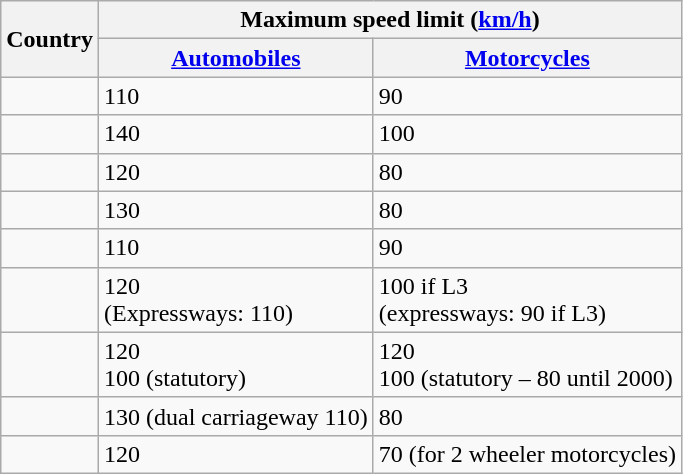<table class="wikitable">
<tr>
<th rowspan="2">Country</th>
<th colspan="2">Maximum speed limit (<a href='#'>km/h</a>)</th>
</tr>
<tr>
<th> <a href='#'>Automobiles</a></th>
<th> <a href='#'>Motorcycles</a></th>
</tr>
<tr>
<td></td>
<td>110</td>
<td>90</td>
</tr>
<tr>
<td></td>
<td>140</td>
<td>100</td>
</tr>
<tr>
<td></td>
<td>120</td>
<td>80</td>
</tr>
<tr>
<td></td>
<td>130</td>
<td>80</td>
</tr>
<tr>
<td></td>
<td>110</td>
<td>90</td>
</tr>
<tr>
<td></td>
<td>120<br>(Expressways: 110)</td>
<td>100 if L3<br>(expressways: 90 if L3)</td>
</tr>
<tr>
<td></td>
<td>120<br>100 (statutory)</td>
<td>120<br>100 (statutory – 80 until 2000)</td>
</tr>
<tr>
<td></td>
<td>130 (dual carriageway 110)</td>
<td>80</td>
</tr>
<tr>
<td></td>
<td>120</td>
<td>70 (for 2 wheeler motorcycles)</td>
</tr>
</table>
